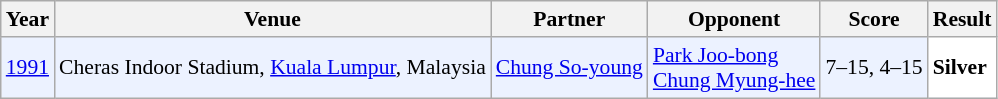<table class="sortable wikitable" style="font-size: 90%;">
<tr>
<th>Year</th>
<th>Venue</th>
<th>Partner</th>
<th>Opponent</th>
<th>Score</th>
<th>Result</th>
</tr>
<tr style="background:#ECF2FF">
<td align="center"><a href='#'>1991</a></td>
<td align="left">Cheras Indoor Stadium, <a href='#'>Kuala Lumpur</a>, Malaysia</td>
<td align="left"> <a href='#'>Chung So-young</a></td>
<td align="left"> <a href='#'>Park Joo-bong</a><br> <a href='#'>Chung Myung-hee</a></td>
<td align="left">7–15, 4–15</td>
<td style="text-align:left; background: white"> <strong>Silver</strong></td>
</tr>
</table>
